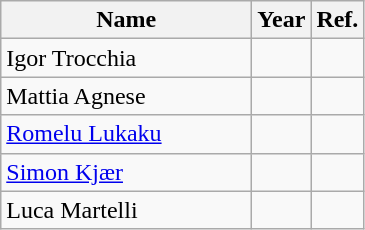<table class="wikitable sortable" style="text-align: left;">
<tr>
<th style="width:10em">Name</th>
<th>Year</th>
<th>Ref.</th>
</tr>
<tr>
<td>Igor Trocchia</td>
<td></td>
<td></td>
</tr>
<tr>
<td>Mattia Agnese</td>
<td></td>
<td></td>
</tr>
<tr>
<td><a href='#'>Romelu Lukaku</a></td>
<td></td>
<td></td>
</tr>
<tr>
<td><a href='#'>Simon Kjær</a></td>
<td></td>
<td></td>
</tr>
<tr>
<td>Luca Martelli</td>
<td></td>
<td></td>
</tr>
</table>
